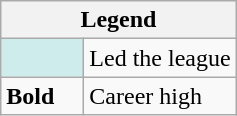<table class="wikitable mw-collapsible mw-collapsed">
<tr>
<th colspan="2">Legend</th>
</tr>
<tr>
<td style="background:#cfecec; width:3em;"></td>
<td>Led the league</td>
</tr>
<tr>
<td><strong>Bold</strong></td>
<td>Career high</td>
</tr>
</table>
